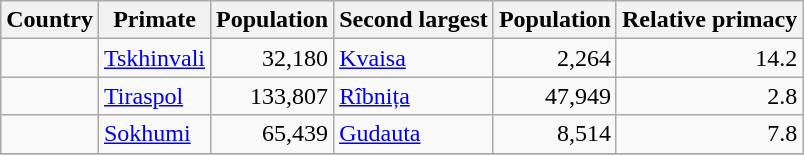<table class="wikitable sortable" style="text-align: right;">
<tr style="vertical-align: bottom;">
<th text-align: left;">Country</th>
<th text-align: left;">Primate</th>
<th text-align: right;">Population</th>
<th text-align: left;">Second largest</th>
<th text-align: right;">Population</th>
<th text-align: right;">Relative primacy</th>
</tr>
<tr>
<td align=left></td>
<td align=left><a href='#'>Tskhinvali</a></td>
<td>32,180</td>
<td align=left><a href='#'>Kvaisa</a></td>
<td>2,264</td>
<td>14.2</td>
</tr>
<tr>
<td align=left></td>
<td align=left><a href='#'>Tiraspol</a></td>
<td>133,807</td>
<td align=left><a href='#'>Rîbnița</a></td>
<td>47,949</td>
<td>2.8</td>
</tr>
<tr>
<td align=left></td>
<td align=left><a href='#'>Sokhumi</a></td>
<td>65,439</td>
<td align=left><a href='#'>Gudauta</a></td>
<td>8,514</td>
<td>7.8</td>
</tr>
<tr>
</tr>
</table>
